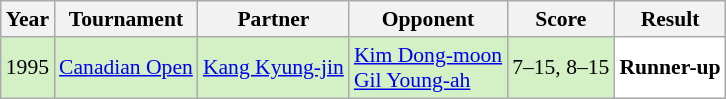<table class="sortable wikitable" style="font-size: 90%;">
<tr>
<th>Year</th>
<th>Tournament</th>
<th>Partner</th>
<th>Opponent</th>
<th>Score</th>
<th>Result</th>
</tr>
<tr style="background:#D4F1C5">
<td align="center">1995</td>
<td align="left"><a href='#'>Canadian Open</a></td>
<td align="left"> <a href='#'>Kang Kyung-jin</a></td>
<td align="left"> <a href='#'>Kim Dong-moon</a> <br>  <a href='#'>Gil Young-ah</a></td>
<td align="left">7–15, 8–15</td>
<td style="text-align:left; background:white"> <strong>Runner-up</strong></td>
</tr>
</table>
